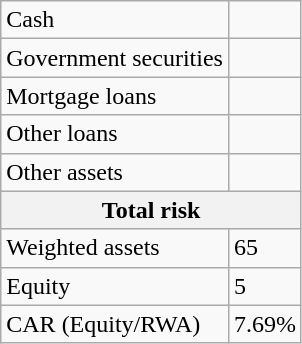<table class=wikitable>
<tr>
<td>Cash</td>
<td></td>
</tr>
<tr>
<td>Government securities</td>
<td></td>
</tr>
<tr>
<td>Mortgage loans</td>
<td></td>
</tr>
<tr>
<td>Other loans</td>
<td></td>
</tr>
<tr>
<td>Other assets</td>
<td></td>
</tr>
<tr>
<th colspan=2>Total risk</th>
</tr>
<tr>
<td>Weighted assets</td>
<td>65</td>
</tr>
<tr>
<td>Equity</td>
<td>5</td>
</tr>
<tr>
<td>CAR (Equity/RWA)</td>
<td>7.69%</td>
</tr>
</table>
